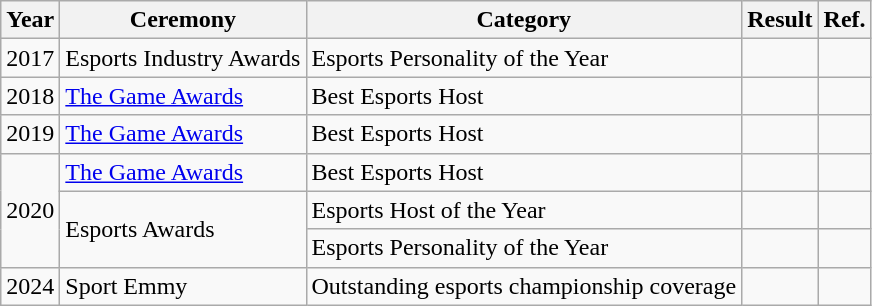<table class="wikitable sortable">
<tr>
<th>Year</th>
<th>Ceremony</th>
<th>Category</th>
<th>Result</th>
<th>Ref.</th>
</tr>
<tr>
<td>2017</td>
<td>Esports Industry Awards</td>
<td>Esports Personality of the Year</td>
<td></td>
<td align="center"></td>
</tr>
<tr>
<td>2018</td>
<td><a href='#'>The Game Awards</a></td>
<td>Best Esports Host</td>
<td></td>
<td align="center"></td>
</tr>
<tr>
<td>2019</td>
<td><a href='#'>The Game Awards</a></td>
<td>Best Esports Host</td>
<td></td>
<td align="center"></td>
</tr>
<tr>
<td rowspan="3">2020</td>
<td><a href='#'>The Game Awards</a></td>
<td>Best Esports Host</td>
<td></td>
<td align="center"></td>
</tr>
<tr>
<td rowspan="2">Esports Awards</td>
<td>Esports Host of the Year</td>
<td></td>
<td align="center"></td>
</tr>
<tr>
<td>Esports Personality of the Year</td>
<td></td>
<td align="center"></td>
</tr>
<tr>
<td>2024</td>
<td>Sport Emmy</td>
<td>Outstanding esports championship coverage</td>
<td></td>
<td></td>
</tr>
</table>
